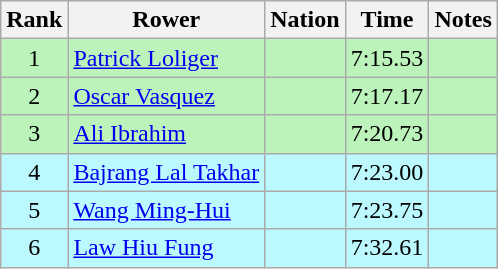<table class="wikitable sortable" style="text-align:center">
<tr>
<th>Rank</th>
<th>Rower</th>
<th>Nation</th>
<th>Time</th>
<th>Notes</th>
</tr>
<tr bgcolor=bbf3bb>
<td>1</td>
<td align=left><a href='#'>Patrick Loliger</a></td>
<td align=left></td>
<td>7:15.53</td>
<td></td>
</tr>
<tr bgcolor=bbf3bb>
<td>2</td>
<td align=left><a href='#'>Oscar Vasquez</a></td>
<td align=left></td>
<td>7:17.17</td>
<td></td>
</tr>
<tr bgcolor=bbf3bb>
<td>3</td>
<td align=left><a href='#'>Ali Ibrahim</a></td>
<td align=left></td>
<td>7:20.73</td>
<td></td>
</tr>
<tr bgcolor=bbf9ff>
<td>4</td>
<td align=left><a href='#'>Bajrang Lal Takhar</a></td>
<td align=left></td>
<td>7:23.00</td>
<td></td>
</tr>
<tr bgcolor=bbf9ff>
<td>5</td>
<td align=left><a href='#'>Wang Ming-Hui</a></td>
<td align=left></td>
<td>7:23.75</td>
<td></td>
</tr>
<tr bgcolor=bbf9ff>
<td>6</td>
<td align=left><a href='#'>Law Hiu Fung</a></td>
<td align=left></td>
<td>7:32.61</td>
<td></td>
</tr>
</table>
